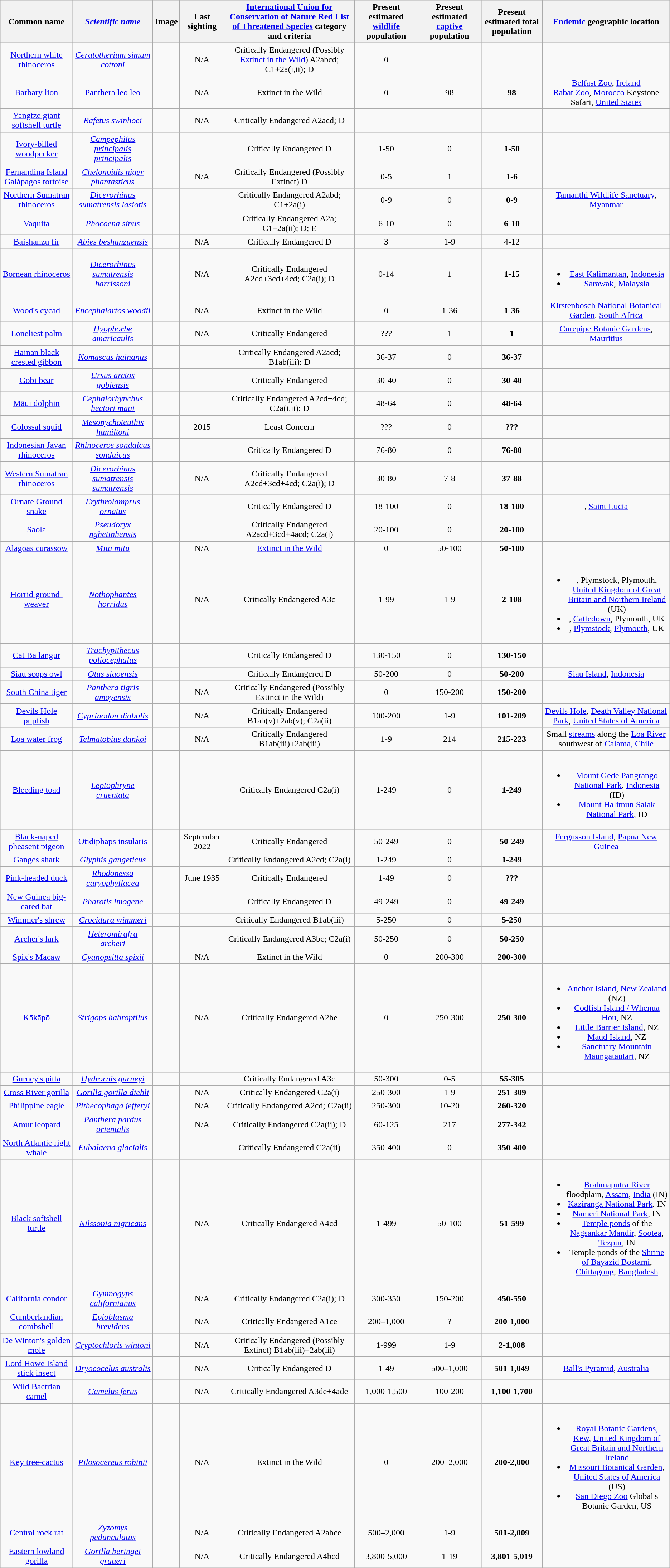<table class="wikitable sortable sticky-header" style="text-align:center">
<tr>
<th>Common name</th>
<th><em><a href='#'>Scientific name</a></em></th>
<th>Image</th>
<th>Last sighting</th>
<th><a href='#'>International Union for Conservation of Nature</a> <a href='#'>Red List of Threatened Species</a> category and criteria</th>
<th>Present estimated <a href='#'>wildlife</a> population</th>
<th>Present estimated <a href='#'>captive</a> population</th>
<th>Present estimated total population</th>
<th><a href='#'>Endemic</a> geographic location</th>
</tr>
<tr>
<td><a href='#'>Northern white rhinoceros</a></td>
<td><em><a href='#'>Ceratotherium simum cottoni</a></em></td>
<td></td>
<td>N/A</td>
<td>Critically Endangered (Possibly <a href='#'>Extinct in the Wild</a>) A2abcd; C1+2a(i,ii); D</td>
<td>0</td>
<td></td>
<td><strong></strong></td>
<td></td>
</tr>
<tr>
<td><a href='#'>Barbary lion</a></td>
<td><a href='#'>Panthera leo leo</a></td>
<td></td>
<td>N/A</td>
<td>Extinct in the Wild</td>
<td>0</td>
<td>98</td>
<td><strong>98</strong></td>
<td><a href='#'>Belfast Zoo</a>, <a href='#'>Ireland</a><br><a href='#'>Rabat Zoo</a>, <a href='#'>Morocco</a>
Keystone Safari, <a href='#'>United States</a></td>
</tr>
<tr>
<td><a href='#'>Yangtze giant softshell turtle</a></td>
<td><em><a href='#'>Rafetus swinhoei</a></em></td>
<td></td>
<td>N/A</td>
<td>Critically Endangered A2acd; D</td>
<td></td>
<td></td>
<td><strong></strong></td>
<td></td>
</tr>
<tr>
<td><a href='#'>Ivory-billed woodpecker</a></td>
<td><em><a href='#'>Campephilus principalis principalis</a></em></td>
<td></td>
<td></td>
<td>Critically Endangered D</td>
<td data-sort-value="5">1-50</td>
<td>0</td>
<td data-sort-value="5"><strong>1-50</strong></td>
<td></td>
</tr>
<tr>
<td><a href='#'>Fernandina Island Galápagos tortoise</a></td>
<td><em><a href='#'>Chelonoidis niger phantasticus</a></em></td>
<td></td>
<td>N/A</td>
<td>Critically Endangered <span>(Possibly Extinct)</span> D</td>
<td data-sort-value="5">0-5</td>
<td data-sort-value="1">1</td>
<td data-sort-value="6"><strong>1-6</strong></td>
<td></td>
</tr>
<tr>
<td><a href='#'>Northern Sumatran rhinoceros</a></td>
<td><em><a href='#'>Dicerorhinus sumatrensis lasiotis</a></em></td>
<td></td>
<td></td>
<td>Critically Endangered A2abd; C1+2a(i)</td>
<td data-sort-value="9">0-9</td>
<td>0</td>
<td data-sort-value="9"><strong>0-9</strong></td>
<td><a href='#'>Tamanthi Wildlife Sanctuary</a>, <a href='#'>Myanmar</a></td>
</tr>
<tr>
<td><a href='#'>Vaquita</a></td>
<td><em><a href='#'>Phocoena sinus</a></em></td>
<td></td>
<td></td>
<td>Critically Endangered A2a; C1+2a(ii); D; E</td>
<td data-sort-value="10">6-10</td>
<td>0</td>
<td data-sort-value="10"><strong>6-10</strong></td>
<td></td>
</tr>
<tr>
<td><a href='#'>Baishanzu fir</a></td>
<td><em><a href='#'>Abies beshanzuensis</a></em></td>
<td></td>
<td>N/A</td>
<td>Critically Endangered D</td>
<td data-sort-value="3">3</td>
<td data-sort-value="9">1-9</td>
<td data-sort-value="12">4-12</td>
<td></td>
</tr>
<tr>
<td><a href='#'>Bornean rhinoceros</a></td>
<td><em><a href='#'>Dicerorhinus sumatrensis harrissoni</a></em></td>
<td></td>
<td>N/A</td>
<td>Critically Endangered A2cd+3cd+4cd; C2a(i); D</td>
<td data-sort-value="14">0-14</td>
<td data-sort-value="1">1</td>
<td data-sort-value="15"><strong>1-15</strong></td>
<td><br><ul><li><a href='#'>East Kalimantan</a>, <a href='#'>Indonesia</a></li><li><a href='#'>Sarawak</a>, <a href='#'>Malaysia</a></li></ul></td>
</tr>
<tr>
<td><a href='#'>Wood's cycad</a></td>
<td><em><a href='#'>Encephalartos woodii</a></em></td>
<td></td>
<td>N/A</td>
<td>Extinct in the Wild</td>
<td>0</td>
<td data-sort-value="36">1-36</td>
<td data-sort-value="36"><strong>1-36</strong></td>
<td><a href='#'>Kirstenbosch National Botanical Garden</a>, <a href='#'>South Africa</a></td>
</tr>
<tr>
<td><a href='#'>Loneliest palm</a></td>
<td><em><a href='#'>Hyophorbe amaricaulis</a></em></td>
<td></td>
<td>N/A</td>
<td>Critically Endangered</td>
<td>???</td>
<td>1</td>
<td><strong>1</strong></td>
<td><a href='#'>Curepipe Botanic Gardens</a>, <a href='#'>Mauritius</a></td>
</tr>
<tr>
<td><a href='#'>Hainan black crested gibbon</a></td>
<td><em><a href='#'>Nomascus hainanus</a></em></td>
<td></td>
<td></td>
<td>Critically Endangered A2acd; B1ab(iii); D</td>
<td data-sort-value="37">36-37</td>
<td>0</td>
<td data-sort-value="37"><strong>36-37</strong></td>
<td></td>
</tr>
<tr>
<td><a href='#'>Gobi bear</a></td>
<td><em><a href='#'>Ursus arctos gobiensis</a></em></td>
<td></td>
<td></td>
<td>Critically Endangered</td>
<td data-sort-value="40">30-40</td>
<td>0</td>
<td data-sort-value="40"><strong>30-40</strong></td>
<td></td>
</tr>
<tr>
<td><a href='#'>Māui dolphin</a></td>
<td><em><a href='#'>Cephalorhynchus hectori maui</a></em></td>
<td></td>
<td></td>
<td>Critically Endangered A2cd+4cd; C2a(i,ii); D</td>
<td data-sort-value="64">48-64</td>
<td>0</td>
<td data-sort-value="64"><strong>48-64</strong></td>
<td></td>
</tr>
<tr>
<td><a href='#'>Colossal squid</a></td>
<td><em><a href='#'>Mesonychoteuthis hamiltoni</a></em></td>
<td></td>
<td>2015</td>
<td>Least Concern</td>
<td>???</td>
<td>0</td>
<td><strong>???</strong></td>
<td></td>
</tr>
<tr>
<td><a href='#'>Indonesian Javan rhinoceros</a></td>
<td><em><a href='#'>Rhinoceros sondaicus sondaicus</a></em></td>
<td></td>
<td></td>
<td>Critically Endangered D</td>
<td data-sort-value="81">76-80</td>
<td>0</td>
<td data-sort-value="80"><strong>76-80</strong></td>
<td></td>
</tr>
<tr>
<td><a href='#'>Western Sumatran rhinoceros</a></td>
<td><em><a href='#'>Dicerorhinus sumatrensis sumatrensis</a></em></td>
<td></td>
<td>N/A</td>
<td>Critically Endangered A2cd+3cd+4cd; C2a(i); D</td>
<td data-sort-value="80">30-80</td>
<td data-sort-value="8">7-8</td>
<td data-sort-value="88"><strong>37-88</strong></td>
<td></td>
</tr>
<tr>
<td><a href='#'>Ornate Ground snake</a></td>
<td><em><a href='#'>Erythrolamprus ornatus</a></em></td>
<td></td>
<td></td>
<td>Critically Endangered D</td>
<td data-sort-value="100">18-100</td>
<td>0</td>
<td data-sort-value="100"><strong>18-100</strong></td>
<td>, <a href='#'>Saint Lucia</a></td>
</tr>
<tr>
<td><a href='#'>Saola</a></td>
<td><em><a href='#'>Pseudoryx nghetinhensis</a></em></td>
<td></td>
<td></td>
<td>Critically Endangered A2acd+3cd+4acd; C2a(i)</td>
<td data-sort-value="100">20-100</td>
<td>0</td>
<td data-sort-value="100"><strong>20-100</strong></td>
<td></td>
</tr>
<tr>
<td><a href='#'>Alagoas curassow</a></td>
<td><em><a href='#'>Mitu mitu</a></em></td>
<td></td>
<td>N/A</td>
<td><a href='#'>Extinct in the Wild</a></td>
<td>0</td>
<td data-sort-value="100">50-100</td>
<td data-sort-value="100"><strong>50-100</strong></td>
<td></td>
</tr>
<tr>
<td><a href='#'>Horrid ground-weaver</a></td>
<td><em><a href='#'>Nothophantes horridus</a></em></td>
<td></td>
<td>N/A</td>
<td>Critically Endangered A3c</td>
<td data-sort-value="99">1-99</td>
<td data-sort-value="9">1-9</td>
<td data-sort-value="108"><strong>2-108</strong></td>
<td><br><ul><li>, Plymstock, Plymouth, <a href='#'>United Kingdom of Great Britain and Northern Ireland</a> (UK)</li><li>, <a href='#'>Cattedown</a>, Plymouth, UK</li><li>, <a href='#'>Plymstock</a>, <a href='#'>Plymouth</a>, UK</li></ul></td>
</tr>
<tr>
<td><a href='#'>Cat Ba langur</a></td>
<td><em><a href='#'>Trachypithecus poliocephalus</a></em></td>
<td></td>
<td></td>
<td>Critically Endangered D</td>
<td data-sort-value="159">130-150</td>
<td>0</td>
<td data-sort-value="159"><strong>130-150</strong></td>
<td></td>
</tr>
<tr>
<td><a href='#'>Siau scops owl</a></td>
<td><em><a href='#'>Otus siaoensis</a></em></td>
<td></td>
<td></td>
<td>Critically Endangered D</td>
<td data-sort-value="200">50-200</td>
<td>0</td>
<td data-sort-value="200"><strong>50-200</strong></td>
<td><a href='#'>Siau Island</a>, <a href='#'>Indonesia</a></td>
</tr>
<tr>
<td><a href='#'>South China tiger</a></td>
<td><em><a href='#'>Panthera tigris amoyensis</a></em></td>
<td></td>
<td>N/A</td>
<td>Critically Endangered (Possibly Extinct in the Wild)</td>
<td>0</td>
<td data-sort-value="200">150-200</td>
<td data-sort-value="200"><strong>150-200</strong></td>
<td></td>
</tr>
<tr>
<td><a href='#'>Devils Hole pupfish</a></td>
<td><em><a href='#'>Cyprinodon diabolis</a></em></td>
<td></td>
<td>N/A</td>
<td>Critically Endangered B1ab(v)+2ab(v); C2a(ii)</td>
<td data-sort-value="201">100-200</td>
<td data-sort-value="9">1-9</td>
<td data-sort-value="200"><strong>101-209</strong></td>
<td><a href='#'>Devils Hole</a>, <a href='#'>Death Valley National Park</a>, <a href='#'>United States of America</a></td>
</tr>
<tr>
<td><a href='#'>Loa water frog</a></td>
<td><em><a href='#'>Telmatobius dankoi</a></em></td>
<td></td>
<td>N/A</td>
<td>Critically Endangered B1ab(iii)+2ab(iii)</td>
<td data-sort-value="9">1-9</td>
<td data-sort-value="214">214</td>
<td data-sort-value="223"><strong>215-223</strong></td>
<td>Small <a href='#'>streams</a> along the <a href='#'>Loa River</a> southwest of <a href='#'>Calama, Chile</a></td>
</tr>
<tr>
<td><a href='#'>Bleeding toad</a></td>
<td><em><a href='#'>Leptophryne cruentata</a></em></td>
<td></td>
<td></td>
<td>Critically Endangered C2a(i)</td>
<td data-sort-value="249">1-249</td>
<td>0</td>
<td data-sort-value="249"><strong>1-249</strong></td>
<td><br><ul><li><a href='#'>Mount Gede Pangrango National Park</a>, <a href='#'>Indonesia</a> (ID)</li><li><a href='#'>Mount Halimun Salak National Park</a>, ID</li></ul></td>
</tr>
<tr>
<td><a href='#'>Black-naped pheasent pigeon</a></td>
<td><a href='#'>Otidiphaps insularis</a></td>
<td></td>
<td>September 2022</td>
<td>Critically Endangered</td>
<td>50-249</td>
<td>0</td>
<td><strong>50-249</strong></td>
<td><a href='#'>Fergusson Island</a>, <a href='#'>Papua New Guinea</a></td>
</tr>
<tr>
<td><a href='#'>Ganges shark</a></td>
<td><em><a href='#'>Glyphis gangeticus</a></em></td>
<td></td>
<td></td>
<td>Critically Endangered A2cd; C2a(i)</td>
<td data-sort-value="249">1-249</td>
<td>0</td>
<td data-sort-value="249"><strong>1-249</strong></td>
<td></td>
</tr>
<tr>
<td><a href='#'>Pink-headed duck</a></td>
<td><em><a href='#'>Rhodonessa caryophyllacea</a></em></td>
<td></td>
<td>June 1935</td>
<td>Critically Endangered</td>
<td>1-49</td>
<td>0</td>
<td><strong>???</strong></td>
<td></td>
</tr>
<tr>
<td><a href='#'>New Guinea big-eared bat</a></td>
<td><em><a href='#'>Pharotis imogene</a></em></td>
<td></td>
<td></td>
<td>Critically Endangered D</td>
<td data-sort-value="249">49-249</td>
<td>0</td>
<td data-sort-value="249"><strong>49-249</strong></td>
<td></td>
</tr>
<tr>
<td><a href='#'>Wimmer's shrew</a></td>
<td><em><a href='#'>Crocidura wimmeri</a></em></td>
<td></td>
<td></td>
<td>Critically Endangered B1ab(iii)</td>
<td data-sort-value="250">5-250</td>
<td>0</td>
<td data-sort-value="250"><strong>5-250</strong></td>
<td></td>
</tr>
<tr>
<td><a href='#'>Archer's lark</a></td>
<td><em><a href='#'>Heteromirafra archeri</a></em></td>
<td></td>
<td></td>
<td>Critically Endangered A3bc; C2a(i)</td>
<td data-sort-value="250">50-250</td>
<td>0</td>
<td data-sort-value="250"><strong>50-250</strong></td>
<td></td>
</tr>
<tr>
<td><a href='#'>Spix's Macaw</a></td>
<td><em><a href='#'>Cyanopsitta spixii</a></em></td>
<td></td>
<td>N/A</td>
<td>Extinct in the Wild</td>
<td>0</td>
<td data-sort-value="300">200-300</td>
<td data-sort-value="300"><strong>200-300</strong></td>
<td></td>
</tr>
<tr>
<td><a href='#'>Kākāpō</a></td>
<td><em><a href='#'>Strigops habroptilus</a></em></td>
<td></td>
<td>N/A</td>
<td>Critically Endangered A2be</td>
<td>0</td>
<td data-sort-value="300">250-300</td>
<td data-sort-value="300"><strong>250-300</strong></td>
<td><br><ul><li><a href='#'>Anchor Island</a>, <a href='#'>New Zealand</a> (NZ)</li><li><a href='#'>Codfish Island / Whenua Hou</a>, NZ</li><li><a href='#'>Little Barrier Island</a>, NZ</li><li><a href='#'>Maud Island</a>, NZ</li><li><a href='#'>Sanctuary Mountain Maungatautari</a>, NZ</li></ul></td>
</tr>
<tr>
<td><a href='#'>Gurney's pitta</a></td>
<td><em><a href='#'>Hydrornis gurneyi</a></em></td>
<td></td>
<td></td>
<td>Critically Endangered A3c</td>
<td data-sort-value="300">50-300</td>
<td data-sort-value="5">0-5</td>
<td data-sort-value="305"><strong>55-305</strong></td>
<td></td>
</tr>
<tr>
<td><a href='#'>Cross River gorilla</a></td>
<td><em><a href='#'>Gorilla gorilla diehli</a></em></td>
<td></td>
<td>N/A</td>
<td>Critically Endangered C2a(i)</td>
<td data-sort-value="300">250-300</td>
<td data-sort-value="9">1-9</td>
<td data-sort-value="309"><strong>251-309</strong></td>
<td></td>
</tr>
<tr>
<td><a href='#'>Philippine eagle</a></td>
<td><em><a href='#'>Pithecophaga jefferyi</a></em></td>
<td></td>
<td>N/A</td>
<td>Critically Endangered A2cd; C2a(ii)</td>
<td data-sort-value="300">250-300</td>
<td data-sort-value="20">10-20</td>
<td data-sort-value="320"><strong>260-320</strong></td>
<td></td>
</tr>
<tr>
<td><a href='#'>Amur leopard</a></td>
<td><em><a href='#'>Panthera pardus orientalis</a></em></td>
<td></td>
<td>N/A</td>
<td>Critically Endangered C2a(ii); D</td>
<td data-sort-value="125">60-125</td>
<td data-sort-value="217">217</td>
<td data-sort-value="342"><strong>277-342</strong></td>
<td></td>
</tr>
<tr>
<td><a href='#'>North Atlantic right whale</a></td>
<td><em><a href='#'>Eubalaena glacialis</a></em></td>
<td></td>
<td></td>
<td>Critically Endangered C2a(ii)</td>
<td data-sort-value="400">350-400</td>
<td>0</td>
<td data-sort-value="400"><strong>350-400</strong></td>
<td></td>
</tr>
<tr>
<td><a href='#'>Black softshell turtle</a></td>
<td><em><a href='#'>Nilssonia nigricans</a></em></td>
<td></td>
<td>N/A</td>
<td>Critically Endangered A4cd</td>
<td data-sort-value="499">1-499</td>
<td data-sort-value="100">50-100</td>
<td data-sort-value="599"><strong>51-599</strong></td>
<td><br><ul><li><a href='#'>Brahmaputra River</a> floodplain, <a href='#'>Assam</a>, <a href='#'>India</a> (IN)</li><li><a href='#'>Kaziranga National Park</a>, IN</li><li><a href='#'>Nameri National Park</a>, IN</li><li><a href='#'>Temple ponds</a> of the <a href='#'>Nagsankar Mandir</a>, <a href='#'>Sootea</a>, <a href='#'>Tezpur</a>, IN</li><li>Temple ponds of the <a href='#'>Shrine of Bayazid Bostami</a>, <a href='#'>Chittagong</a>, <a href='#'>Bangladesh</a></li></ul></td>
</tr>
<tr>
<td><a href='#'>California condor</a></td>
<td><em><a href='#'>Gymnogyps californianus</a></em></td>
<td></td>
<td>N/A</td>
<td>Critically Endangered C2a(i); D</td>
<td data-sort-value="350">300-350</td>
<td data-sort-value="200">150-200</td>
<td data-sort-value="550"><strong>450-550</strong></td>
<td></td>
</tr>
<tr>
<td><a href='#'>Cumberlandian combshell</a></td>
<td><em><a href='#'>Epioblasma brevidens</a></em></td>
<td></td>
<td>N/A</td>
<td>Critically Endangered A1ce</td>
<td data-sort-value="1000">200–1,000</td>
<td>?</td>
<td data-sort-value="1000"><strong>200-1,000</strong></td>
<td></td>
</tr>
<tr>
<td><a href='#'>De Winton's golden mole</a></td>
<td><em><a href='#'>Cryptochloris wintoni</a></em></td>
<td></td>
<td>N/A</td>
<td>Critically Endangered <span>(Possibly Extinct)</span> B1ab(iii)+2ab(iii)</td>
<td data-sort-value="999">1-999</td>
<td data-sort-value="9">1-9</td>
<td data-sort-value="1008"><strong>2-1,008</strong></td>
<td></td>
</tr>
<tr>
<td><a href='#'>Lord Howe Island stick insect</a></td>
<td><em><a href='#'>Dryococelus australis</a></em></td>
<td></td>
<td>N/A</td>
<td>Critically Endangered D</td>
<td data-sort-value="49">1-49</td>
<td data-sort-value="1000">500–1,000</td>
<td data-sort-value="1049"><strong>501-1,049</strong></td>
<td><a href='#'>Ball's Pyramid</a>, <a href='#'>Australia</a></td>
</tr>
<tr>
<td><a href='#'>Wild Bactrian camel</a></td>
<td><em><a href='#'>Camelus ferus</a></em></td>
<td></td>
<td>N/A</td>
<td>Critically Endangered A3de+4ade</td>
<td data-sort-value="1500">1,000-1,500</td>
<td data-sort-value="199">100-200</td>
<td data-sort-value="1700"><strong>1,100-1,700</strong></td>
<td></td>
</tr>
<tr>
<td><a href='#'>Key tree-cactus</a></td>
<td><em><a href='#'>Pilosocereus robinii</a></em></td>
<td></td>
<td>N/A</td>
<td>Extinct in the Wild</td>
<td>0</td>
<td data-sort-value="1999">200–2,000</td>
<td data-sort-value="1999"><strong>200-2,000</strong></td>
<td><br><ul><li><a href='#'>Royal Botanic Gardens, Kew</a>, <a href='#'>United Kingdom of Great Britain and Northern Ireland</a></li><li><a href='#'>Missouri Botanical Garden</a>, <a href='#'>United States of America</a> (US)</li><li><a href='#'>San Diego Zoo</a> Global's Botanic Garden, US</li></ul></td>
</tr>
<tr>
<td><a href='#'>Central rock rat</a></td>
<td><em><a href='#'>Zyzomys pedunculatus</a></em></td>
<td></td>
<td>N/A</td>
<td>Critically Endangered A2abce</td>
<td data-sort-value="2000">500–2,000</td>
<td data-sort-value="9">1-9</td>
<td data-sort-value="2000"><strong>501-2,009</strong></td>
<td></td>
</tr>
<tr>
<td><a href='#'>Eastern lowland gorilla</a></td>
<td><em><a href='#'>Gorilla beringei graueri</a></em></td>
<td></td>
<td>N/A</td>
<td>Critically Endangered A4bcd</td>
<td data-sort-value="5000">3,800-5,000</td>
<td data-sort-value="19">1-19</td>
<td data-sort-value="5019"><strong>3,801-5,019</strong></td>
<td></td>
</tr>
</table>
